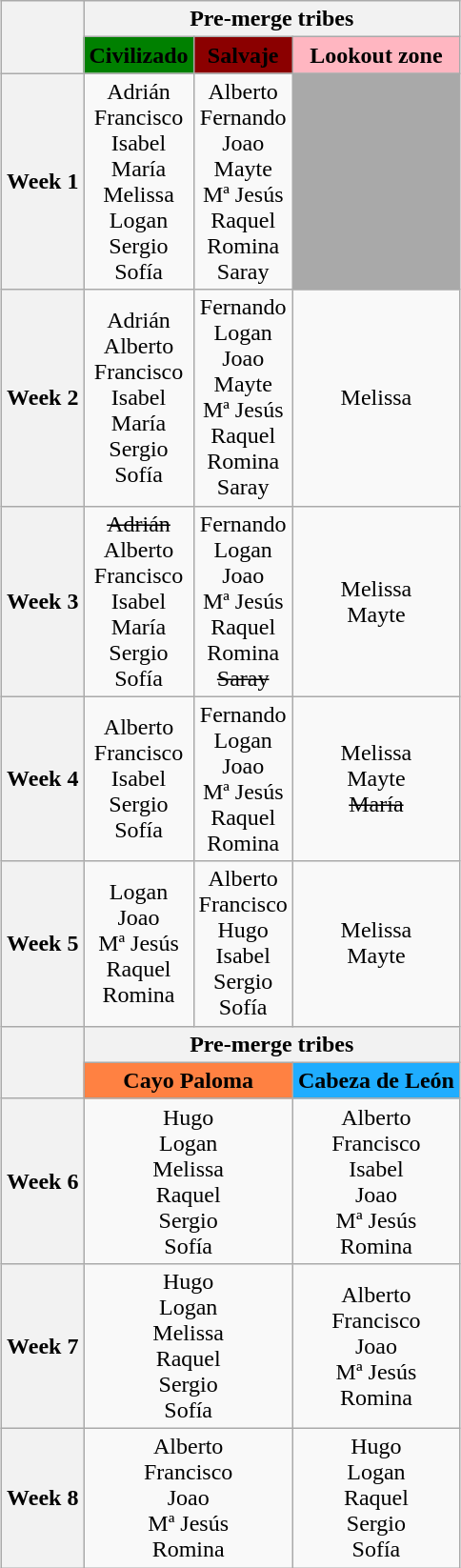<table class="wikitable" style="margin:auto; text-align:center">
<tr>
<th rowspan="2"></th>
<th colspan="3">Pre-merge tribes</th>
</tr>
<tr>
<td style="background-color: green;"><strong><span>Civilizado</span></strong></td>
<td style="background-color: darkred;"><strong><span>Salvaje</span></strong></td>
<td style="background-color: lightpink;"><strong><span>Lookout zone</span></strong></td>
</tr>
<tr>
<th>Week 1</th>
<td>Adrián<br>Francisco<br>Isabel<br>María<br>Melissa<br>Logan<br>Sergio<br>Sofía</td>
<td>Alberto<br>Fernando<br>Joao<br>Mayte<br>Mª Jesús<br>Raquel<br>Romina<br>Saray</td>
<td style="background-color: darkgray;"></td>
</tr>
<tr>
<th>Week 2</th>
<td>Adrián<br>Alberto<br>Francisco<br>Isabel<br>María<br>Sergio<br>Sofía</td>
<td>Fernando<br>Logan<br>Joao<br>Mayte<br>Mª Jesús<br>Raquel<br>Romina<br>Saray</td>
<td>Melissa</td>
</tr>
<tr>
<th>Week 3</th>
<td><s>Adrián</s><br>Alberto<br>Francisco<br>Isabel<br>María<br>Sergio<br>Sofía</td>
<td>Fernando<br>Logan<br>Joao<br>Mª Jesús<br>Raquel<br>Romina<br><s>Saray</s></td>
<td>Melissa<br>Mayte</td>
</tr>
<tr>
<th>Week 4</th>
<td>Alberto<br>Francisco<br>Isabel<br>Sergio<br>Sofía</td>
<td>Fernando<br>Logan<br>Joao<br>Mª Jesús<br>Raquel<br>Romina<br></td>
<td>Melissa<br>Mayte<br><s>María</s></td>
</tr>
<tr>
<th>Week 5</th>
<td>Logan<br>Joao<br>Mª Jesús<br>Raquel<br>Romina<br></td>
<td>Alberto<br>Francisco<br>Hugo<br>Isabel<br>Sergio<br>Sofía</td>
<td>Melissa<br>Mayte<br></td>
</tr>
<tr>
<th rowspan="2"></th>
<th colspan="3">Pre-merge tribes</th>
</tr>
<tr>
<td colspan="2" bgcolor="#FF8142"><strong>Cayo Paloma</strong></td>
<td bgcolor="#1FADFF"><strong>Cabeza de León</strong></td>
</tr>
<tr>
<th>Week 6</th>
<td colspan="2">Hugo<br>Logan<br>Melissa<br>Raquel<br>Sergio<br>Sofía</td>
<td>Alberto<br>Francisco<br>Isabel<br>Joao<br>Mª Jesús<br>Romina</td>
</tr>
<tr>
<th>Week 7</th>
<td colspan="2">Hugo<br>Logan<br>Melissa<br>Raquel<br>Sergio<br>Sofía</td>
<td>Alberto<br>Francisco<br>Joao<br>Mª Jesús<br>Romina</td>
</tr>
<tr>
<th>Week 8</th>
<td colspan="2">Alberto<br>Francisco<br>Joao<br>Mª Jesús<br>Romina</td>
<td>Hugo<br>Logan<br>Raquel<br>Sergio<br>Sofía</td>
</tr>
</table>
